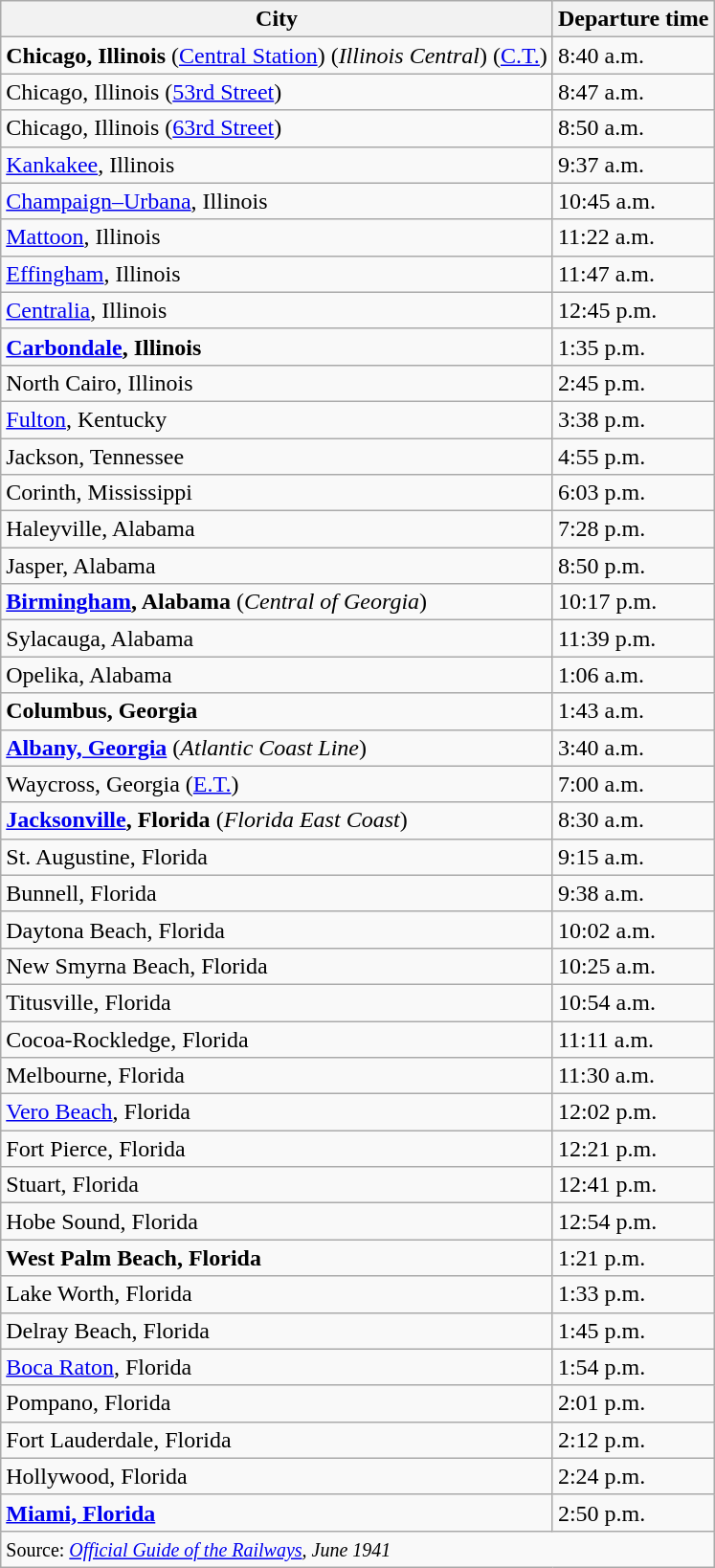<table class="wikitable">
<tr>
<th>City</th>
<th>Departure time</th>
</tr>
<tr>
<td><strong>Chicago, Illinois</strong> (<a href='#'>Central Station</a>) (<em>Illinois Central</em>) (<a href='#'>C.T.</a>)</td>
<td>8:40 a.m.</td>
</tr>
<tr>
<td>Chicago, Illinois (<a href='#'>53rd Street</a>)</td>
<td>8:47 a.m.</td>
</tr>
<tr>
<td>Chicago, Illinois (<a href='#'>63rd Street</a>)</td>
<td>8:50 a.m.</td>
</tr>
<tr>
<td><a href='#'>Kankakee</a>, Illinois</td>
<td>9:37 a.m.</td>
</tr>
<tr>
<td><a href='#'>Champaign–Urbana</a>, Illinois</td>
<td>10:45 a.m.</td>
</tr>
<tr>
<td><a href='#'>Mattoon</a>, Illinois</td>
<td>11:22 a.m.</td>
</tr>
<tr>
<td><a href='#'>Effingham</a>, Illinois</td>
<td>11:47 a.m.</td>
</tr>
<tr>
<td><a href='#'>Centralia</a>, Illinois</td>
<td>12:45 p.m.</td>
</tr>
<tr>
<td><strong><a href='#'>Carbondale</a>, Illinois</strong></td>
<td>1:35 p.m.</td>
</tr>
<tr>
<td>North Cairo, Illinois</td>
<td>2:45 p.m.</td>
</tr>
<tr>
<td><a href='#'>Fulton</a>, Kentucky</td>
<td>3:38 p.m.</td>
</tr>
<tr>
<td>Jackson, Tennessee</td>
<td>4:55 p.m.</td>
</tr>
<tr>
<td>Corinth, Mississippi</td>
<td>6:03 p.m.</td>
</tr>
<tr>
<td>Haleyville, Alabama</td>
<td>7:28 p.m.</td>
</tr>
<tr>
<td>Jasper, Alabama</td>
<td>8:50 p.m.</td>
</tr>
<tr>
<td><strong><a href='#'>Birmingham</a>, Alabama</strong> (<em>Central of Georgia</em>)</td>
<td>10:17 p.m.</td>
</tr>
<tr>
<td>Sylacauga, Alabama</td>
<td>11:39 p.m.</td>
</tr>
<tr>
<td>Opelika, Alabama</td>
<td>1:06 a.m.</td>
</tr>
<tr>
<td><strong>Columbus, Georgia</strong></td>
<td>1:43 a.m.</td>
</tr>
<tr>
<td><strong><a href='#'>Albany, Georgia</a></strong> (<em>Atlantic Coast Line</em>)</td>
<td>3:40 a.m.</td>
</tr>
<tr>
<td>Waycross, Georgia (<a href='#'>E.T.</a>)</td>
<td>7:00 a.m.</td>
</tr>
<tr>
<td><strong><a href='#'>Jacksonville</a>, Florida</strong> (<em>Florida East Coast</em>)</td>
<td>8:30 a.m.</td>
</tr>
<tr>
<td>St. Augustine, Florida</td>
<td>9:15 a.m.</td>
</tr>
<tr>
<td>Bunnell, Florida</td>
<td>9:38 a.m.</td>
</tr>
<tr>
<td>Daytona Beach, Florida</td>
<td>10:02 a.m.</td>
</tr>
<tr>
<td>New Smyrna Beach, Florida</td>
<td>10:25 a.m.</td>
</tr>
<tr>
<td>Titusville, Florida</td>
<td>10:54 a.m.</td>
</tr>
<tr>
<td>Cocoa-Rockledge, Florida</td>
<td>11:11 a.m.</td>
</tr>
<tr>
<td>Melbourne, Florida</td>
<td>11:30 a.m.</td>
</tr>
<tr>
<td><a href='#'>Vero Beach</a>, Florida</td>
<td>12:02 p.m.</td>
</tr>
<tr>
<td>Fort Pierce, Florida</td>
<td>12:21 p.m.</td>
</tr>
<tr>
<td>Stuart, Florida</td>
<td>12:41 p.m.</td>
</tr>
<tr>
<td>Hobe Sound, Florida</td>
<td>12:54 p.m.</td>
</tr>
<tr>
<td><strong>West Palm Beach, Florida</strong></td>
<td>1:21 p.m.</td>
</tr>
<tr>
<td>Lake Worth, Florida</td>
<td>1:33 p.m.</td>
</tr>
<tr>
<td>Delray Beach, Florida</td>
<td>1:45 p.m.</td>
</tr>
<tr>
<td><a href='#'>Boca Raton</a>, Florida</td>
<td>1:54 p.m.</td>
</tr>
<tr>
<td>Pompano, Florida</td>
<td>2:01 p.m.</td>
</tr>
<tr>
<td>Fort Lauderdale, Florida</td>
<td>2:12 p.m.</td>
</tr>
<tr>
<td>Hollywood, Florida</td>
<td>2:24 p.m.</td>
</tr>
<tr>
<td><strong><a href='#'>Miami, Florida</a></strong></td>
<td>2:50 p.m.</td>
</tr>
<tr>
<td colspan=2><small>Source: <em><a href='#'>Official Guide of the Railways</a>, June 1941</small></td>
</tr>
</table>
